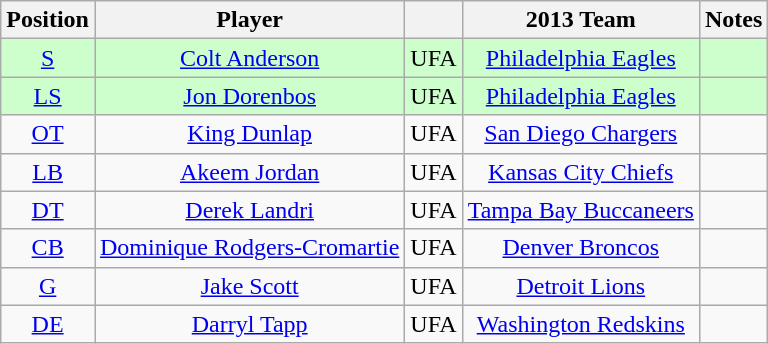<table class="wikitable" style="text-align:center">
<tr>
<th>Position</th>
<th>Player</th>
<th></th>
<th>2013 Team</th>
<th>Notes</th>
</tr>
<tr style="background:#cfc;">
<td><a href='#'>S</a></td>
<td><a href='#'>Colt Anderson</a></td>
<td>UFA</td>
<td><a href='#'>Philadelphia Eagles</a></td>
<td></td>
</tr>
<tr style="background:#cfc;">
<td><a href='#'>LS</a></td>
<td><a href='#'>Jon Dorenbos</a></td>
<td>UFA</td>
<td><a href='#'>Philadelphia Eagles</a></td>
<td></td>
</tr>
<tr>
<td><a href='#'>OT</a></td>
<td><a href='#'>King Dunlap</a></td>
<td>UFA</td>
<td><a href='#'>San Diego Chargers</a></td>
<td></td>
</tr>
<tr>
<td><a href='#'>LB</a></td>
<td><a href='#'>Akeem Jordan</a></td>
<td>UFA</td>
<td><a href='#'>Kansas City Chiefs</a></td>
<td></td>
</tr>
<tr>
<td><a href='#'>DT</a></td>
<td><a href='#'>Derek Landri</a></td>
<td>UFA</td>
<td><a href='#'>Tampa Bay Buccaneers</a></td>
<td></td>
</tr>
<tr>
<td><a href='#'>CB</a></td>
<td><a href='#'>Dominique Rodgers-Cromartie</a></td>
<td>UFA</td>
<td><a href='#'>Denver Broncos</a></td>
<td></td>
</tr>
<tr>
<td><a href='#'>G</a></td>
<td><a href='#'>Jake Scott</a></td>
<td>UFA</td>
<td><a href='#'>Detroit Lions</a></td>
<td></td>
</tr>
<tr>
<td><a href='#'>DE</a></td>
<td><a href='#'>Darryl Tapp</a></td>
<td>UFA</td>
<td><a href='#'>Washington Redskins</a></td>
<td></td>
</tr>
</table>
